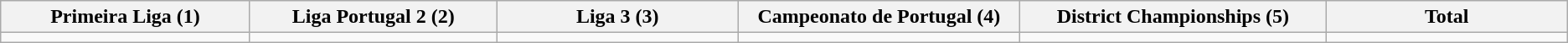<table class="wikitable">
<tr>
<th width="5%">Primeira Liga (1)</th>
<th width="5%">Liga Portugal 2 (2)</th>
<th width="5%">Liga 3 (3)</th>
<th width="5%">Campeonato de Portugal (4)</th>
<th width="5%">District Championships (5)</th>
<th width="5%">Total</th>
</tr>
<tr>
<td></td>
<td></td>
<td></td>
<td></td>
<td></td>
<td></td>
</tr>
</table>
